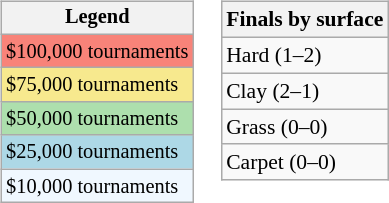<table>
<tr valign=top>
<td><br><table class=wikitable style=font-size:85%>
<tr>
<th>Legend</th>
</tr>
<tr style="background:#f88379;">
<td>$100,000 tournaments</td>
</tr>
<tr style="background:#f7e98e;">
<td>$75,000 tournaments</td>
</tr>
<tr style="background:#addfad;">
<td>$50,000 tournaments</td>
</tr>
<tr style="background:lightblue;">
<td>$25,000 tournaments</td>
</tr>
<tr style="background:#f0f8ff;">
<td>$10,000 tournaments</td>
</tr>
</table>
</td>
<td><br><table class=wikitable style=font-size:90%>
<tr>
<th>Finals by surface</th>
</tr>
<tr>
<td>Hard (1–2)</td>
</tr>
<tr>
<td>Clay (2–1)</td>
</tr>
<tr>
<td>Grass (0–0)</td>
</tr>
<tr>
<td>Carpet (0–0)</td>
</tr>
</table>
</td>
</tr>
</table>
